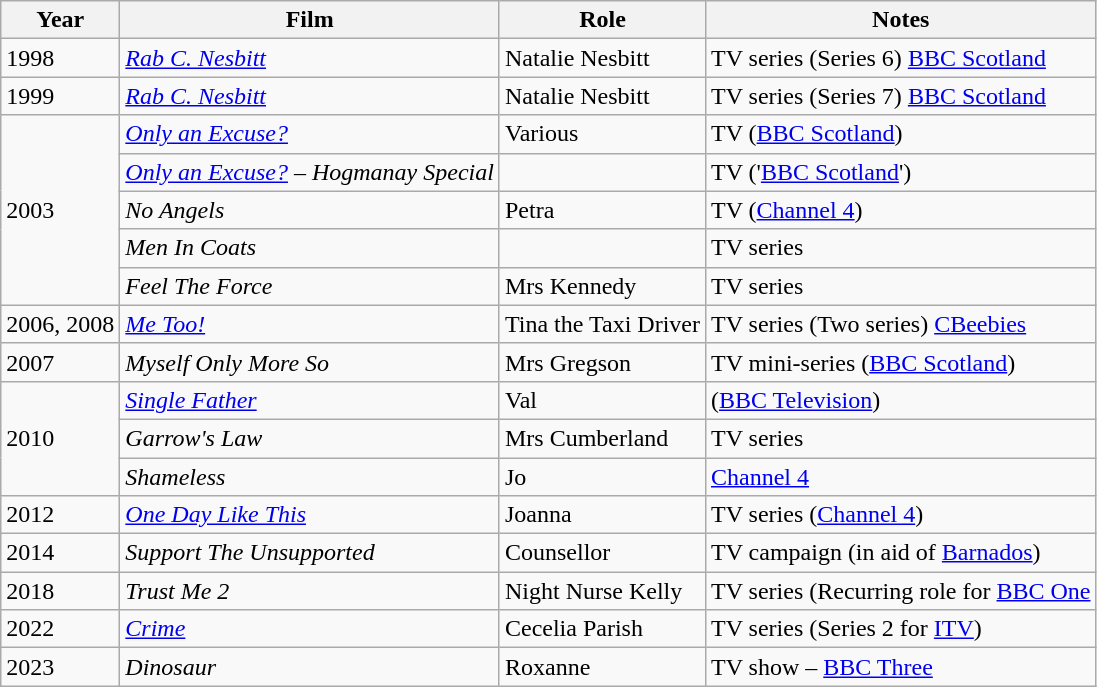<table class="wikitable">
<tr>
<th>Year</th>
<th>Film</th>
<th>Role</th>
<th>Notes</th>
</tr>
<tr>
<td>1998</td>
<td><em><a href='#'>Rab C. Nesbitt</a></em></td>
<td>Natalie Nesbitt</td>
<td>TV series (Series 6) <a href='#'>BBC Scotland</a></td>
</tr>
<tr>
<td>1999</td>
<td><em><a href='#'>Rab C. Nesbitt</a></em></td>
<td>Natalie Nesbitt</td>
<td>TV series (Series 7) <a href='#'>BBC Scotland</a></td>
</tr>
<tr>
<td rowspan="5">2003</td>
<td><em><a href='#'>Only an Excuse?</a></em></td>
<td>Various</td>
<td>TV (<a href='#'>BBC Scotland</a>)</td>
</tr>
<tr>
<td><em><a href='#'>Only an Excuse?</a> – Hogmanay Special</em></td>
<td></td>
<td>TV ('<a href='#'>BBC Scotland</a>')</td>
</tr>
<tr>
<td><em>No Angels</em></td>
<td>Petra</td>
<td>TV (<a href='#'>Channel 4</a>)</td>
</tr>
<tr>
<td><em>Men In Coats</em></td>
<td></td>
<td>TV series</td>
</tr>
<tr>
<td><em>Feel The Force</em></td>
<td>Mrs Kennedy</td>
<td>TV series</td>
</tr>
<tr>
<td>2006, 2008</td>
<td><em><a href='#'>Me Too!</a></em></td>
<td>Tina the Taxi Driver</td>
<td>TV series (Two series) <a href='#'>CBeebies</a></td>
</tr>
<tr>
<td>2007</td>
<td><em>Myself Only More So</em></td>
<td>Mrs Gregson</td>
<td>TV mini-series (<a href='#'>BBC Scotland</a>)</td>
</tr>
<tr>
<td rowspan="3">2010</td>
<td><em><a href='#'>Single Father</a></em></td>
<td>Val</td>
<td>(<a href='#'>BBC Television</a>)</td>
</tr>
<tr>
<td><em>Garrow's Law</em></td>
<td>Mrs Cumberland</td>
<td>TV series</td>
</tr>
<tr>
<td><em>Shameless</em></td>
<td>Jo</td>
<td><a href='#'>Channel 4</a></td>
</tr>
<tr>
<td>2012</td>
<td><em><a href='#'>One Day Like This</a></em></td>
<td>Joanna</td>
<td>TV series (<a href='#'>Channel 4</a>)</td>
</tr>
<tr>
<td>2014</td>
<td><em>Support The Unsupported</em></td>
<td>Counsellor</td>
<td>TV campaign (in aid of <a href='#'>Barnados</a>)</td>
</tr>
<tr>
<td>2018</td>
<td><em>Trust Me 2</em></td>
<td>Night Nurse Kelly</td>
<td>TV series (Recurring role for <a href='#'>BBC One</a></td>
</tr>
<tr>
<td>2022</td>
<td><em><a href='#'>Crime</a></em></td>
<td>Cecelia Parish</td>
<td>TV series (Series 2 for <a href='#'>ITV</a>)</td>
</tr>
<tr>
<td>2023</td>
<td><em>Dinosaur</em></td>
<td>Roxanne</td>
<td>TV show – <a href='#'>BBC Three</a></td>
</tr>
</table>
